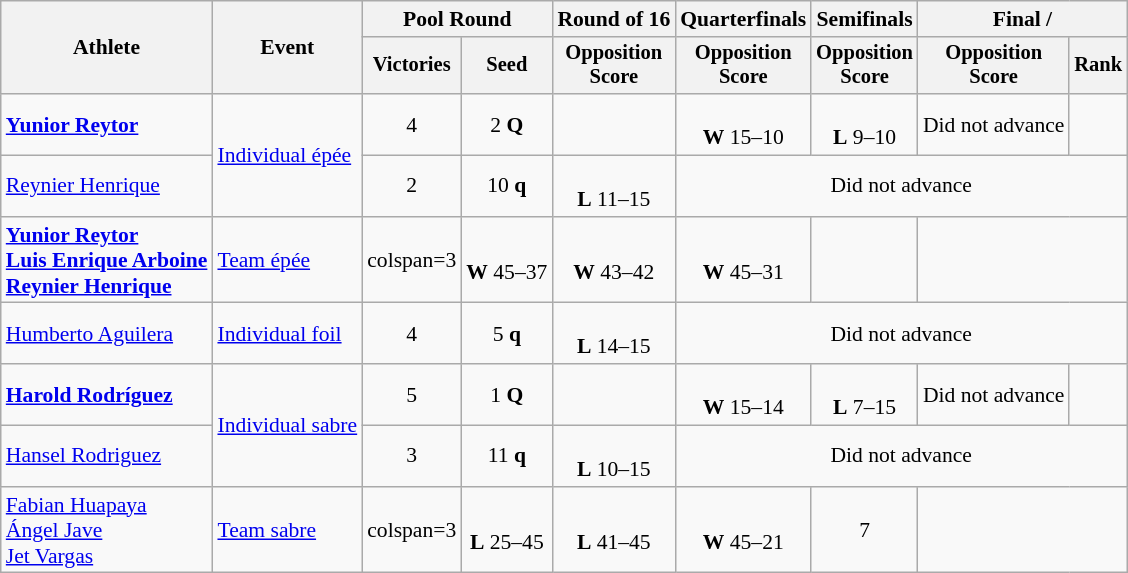<table class=wikitable style="font-size:90%">
<tr>
<th rowspan="2">Athlete</th>
<th rowspan="2">Event</th>
<th colspan=2>Pool Round</th>
<th>Round of 16</th>
<th>Quarterfinals</th>
<th>Semifinals</th>
<th colspan=2>Final / </th>
</tr>
<tr style="font-size:95%">
<th>Victories</th>
<th>Seed</th>
<th>Opposition<br>Score</th>
<th>Opposition<br>Score</th>
<th>Opposition<br>Score</th>
<th>Opposition<br>Score</th>
<th>Rank</th>
</tr>
<tr align=center>
<td align=left><strong><a href='#'>Yunior Reytor</a></strong></td>
<td align=left rowspan=2><a href='#'>Individual épée</a></td>
<td>4</td>
<td>2 <strong>Q</strong></td>
<td></td>
<td><br><strong>W</strong> 15–10</td>
<td><br><strong>L</strong> 9–10</td>
<td>Did not advance</td>
<td></td>
</tr>
<tr align=center>
<td align=left><a href='#'>Reynier Henrique</a></td>
<td>2</td>
<td>10 <strong>q</strong></td>
<td><br><strong>L</strong> 11–15</td>
<td colspan=4>Did not advance</td>
</tr>
<tr align=center>
<td align=left><strong><a href='#'>Yunior Reytor</a><br><a href='#'>Luis Enrique Arboine</a><br><a href='#'>Reynier Henrique</a></strong></td>
<td align=left><a href='#'>Team épée</a></td>
<td>colspan=3 </td>
<td><br><strong>W</strong> 45–37</td>
<td><br><strong>W</strong> 43–42</td>
<td><br><strong>W</strong> 45–31</td>
<td></td>
</tr>
<tr align=center>
<td align=left><a href='#'>Humberto Aguilera</a></td>
<td align=left><a href='#'>Individual foil</a></td>
<td>4</td>
<td>5 <strong>q</strong></td>
<td><br><strong>L</strong> 14–15</td>
<td colspan=4>Did not advance</td>
</tr>
<tr align=center>
<td align=left><strong><a href='#'>Harold Rodríguez</a></strong></td>
<td align=left rowspan=2><a href='#'>Individual sabre</a></td>
<td>5</td>
<td>1 <strong>Q</strong></td>
<td></td>
<td><br><strong>W</strong> 15–14</td>
<td><br><strong>L</strong> 7–15</td>
<td>Did not advance</td>
<td></td>
</tr>
<tr align=center>
<td align=left><a href='#'>Hansel Rodriguez</a></td>
<td>3</td>
<td>11 <strong>q</strong></td>
<td><br><strong>L</strong> 10–15</td>
<td colspan=4>Did not advance</td>
</tr>
<tr align=center>
<td align=left><a href='#'>Fabian Huapaya</a><br><a href='#'>Ángel Jave</a><br><a href='#'>Jet Vargas</a></td>
<td align=left><a href='#'>Team sabre</a></td>
<td>colspan=3 </td>
<td><br><strong>L</strong> 25–45</td>
<td><br><strong>L</strong> 41–45</td>
<td><br><strong>W</strong> 45–21</td>
<td>7</td>
</tr>
</table>
